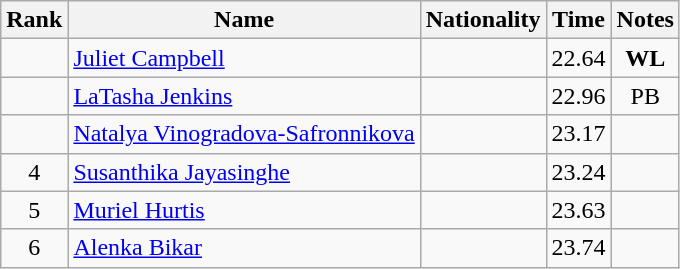<table class="wikitable sortable" style="text-align:center">
<tr>
<th>Rank</th>
<th>Name</th>
<th>Nationality</th>
<th>Time</th>
<th>Notes</th>
</tr>
<tr>
<td></td>
<td align="left"><a href='#'>Juliet Campbell</a></td>
<td align=left></td>
<td>22.64</td>
<td><strong>WL</strong></td>
</tr>
<tr>
<td></td>
<td align="left"><a href='#'>LaTasha Jenkins</a></td>
<td align=left></td>
<td>22.96</td>
<td>PB</td>
</tr>
<tr>
<td></td>
<td align="left"><a href='#'>Natalya Vinogradova-Safronnikova</a></td>
<td align=left></td>
<td>23.17</td>
<td></td>
</tr>
<tr>
<td>4</td>
<td align="left"><a href='#'>Susanthika Jayasinghe</a></td>
<td align=left></td>
<td>23.24</td>
<td></td>
</tr>
<tr>
<td>5</td>
<td align="left"><a href='#'>Muriel Hurtis</a></td>
<td align=left></td>
<td>23.63</td>
<td></td>
</tr>
<tr>
<td>6</td>
<td align="left"><a href='#'>Alenka Bikar</a></td>
<td align=left></td>
<td>23.74</td>
<td></td>
</tr>
</table>
